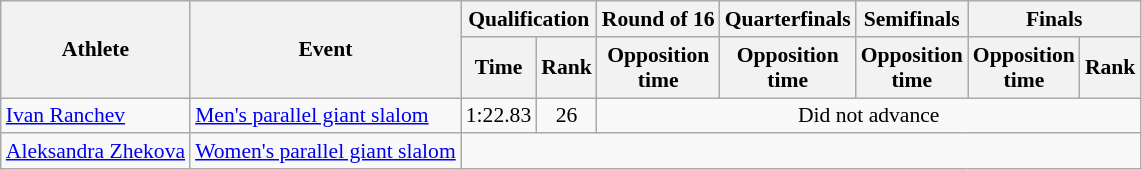<table class="wikitable" style="font-size:90%">
<tr>
<th rowspan="2">Athlete</th>
<th rowspan="2">Event</th>
<th colspan="2">Qualification</th>
<th>Round of 16</th>
<th>Quarterfinals</th>
<th>Semifinals</th>
<th colspan=2>Finals</th>
</tr>
<tr>
<th>Time</th>
<th>Rank</th>
<th>Opposition<br>time</th>
<th>Opposition<br>time</th>
<th>Opposition<br>time</th>
<th>Opposition<br>time</th>
<th>Rank</th>
</tr>
<tr align=center>
<td align="left"><a href='#'>Ivan Ranchev</a></td>
<td align="left"><a href='#'>Men's parallel giant slalom</a></td>
<td>1:22.83</td>
<td>26</td>
<td colspan=5>Did not advance</td>
</tr>
<tr align=center>
<td align="left"><a href='#'>Aleksandra Zhekova</a></td>
<td align="left"><a href='#'>Women's parallel giant slalom</a></td>
<td colspan=7></td>
</tr>
</table>
